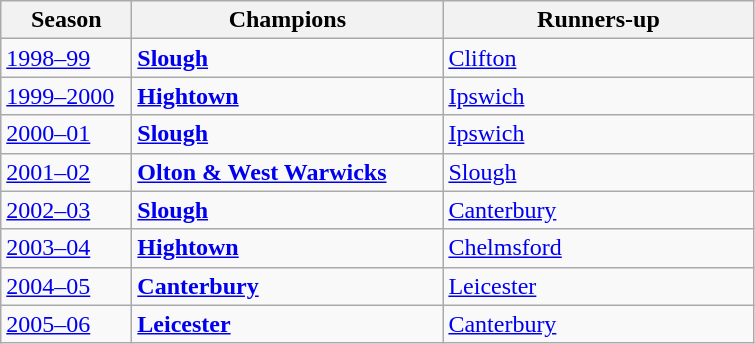<table class="wikitable sortable">
<tr>
<th width=80>Season</th>
<th width=200>Champions</th>
<th width=200>Runners-up</th>
</tr>
<tr>
<td><a href='#'>1998–99</a></td>
<td><strong><a href='#'>Slough</a></strong></td>
<td><a href='#'>Clifton</a></td>
</tr>
<tr>
<td><a href='#'>1999–2000</a></td>
<td><strong><a href='#'>Hightown</a></strong></td>
<td><a href='#'>Ipswich</a></td>
</tr>
<tr>
<td><a href='#'>2000–01</a></td>
<td><strong><a href='#'>Slough</a></strong></td>
<td><a href='#'>Ipswich</a></td>
</tr>
<tr>
<td><a href='#'>2001–02</a></td>
<td><strong><a href='#'>Olton & West Warwicks</a></strong></td>
<td><a href='#'>Slough</a></td>
</tr>
<tr>
<td><a href='#'>2002–03</a></td>
<td><strong><a href='#'>Slough</a></strong></td>
<td><a href='#'>Canterbury</a></td>
</tr>
<tr>
<td><a href='#'>2003–04</a></td>
<td><strong><a href='#'>Hightown</a></strong></td>
<td><a href='#'>Chelmsford</a></td>
</tr>
<tr>
<td><a href='#'>2004–05</a></td>
<td><strong><a href='#'>Canterbury</a></strong></td>
<td><a href='#'>Leicester</a></td>
</tr>
<tr>
<td><a href='#'>2005–06</a></td>
<td><strong><a href='#'>Leicester</a></strong></td>
<td><a href='#'>Canterbury</a></td>
</tr>
</table>
